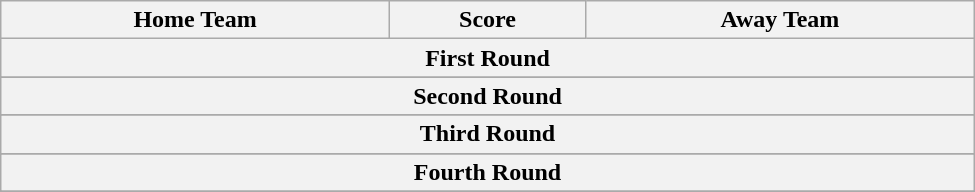<table class="wikitable" style="text-align: center; width:650px">
<tr>
<th scope="col" width="245px">Home Team</th>
<th scope="col" width="120px">Score</th>
<th scope="col" width="245px">Away Team</th>
</tr>
<tr>
<th colspan="3">First Round</th>
</tr>
<tr>
</tr>
<tr>
<th colspan="3">Second Round</th>
</tr>
<tr>
</tr>
<tr>
<th colspan="3">Third Round</th>
</tr>
<tr>
</tr>
<tr>
<th colspan="3">Fourth Round</th>
</tr>
<tr>
</tr>
<tr>
</tr>
</table>
